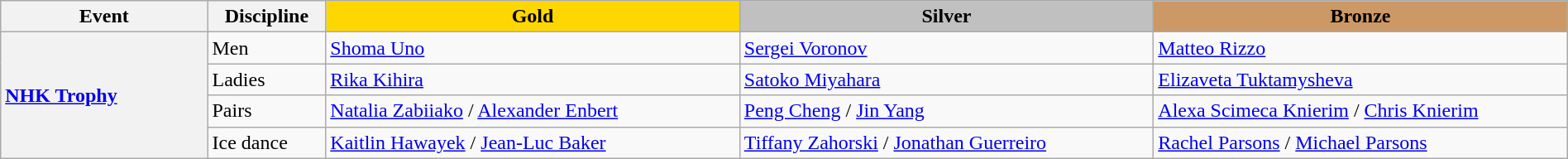<table class="wikitable unsortable" style="text-align:left; width:100%;">
<tr>
<th scope="col" style="width:10%">Event</th>
<th scope="col" style="width:5%">Discipline</th>
<td scope="col" style="text-align:center; width:20%; background:gold"><strong>Gold</strong></td>
<td scope="col" style="text-align:center; width:20%; background:silver"><strong>Silver</strong></td>
<td scope="col" style="text-align:center; width:20%; background:#c96"><strong>Bronze</strong></td>
</tr>
<tr>
<th scope="row" style="text-align:left" rowspan="4"> <a href='#'>NHK Trophy</a></th>
<td>Men</td>
<td> <a href='#'>Shoma Uno</a></td>
<td> <a href='#'>Sergei Voronov</a></td>
<td> <a href='#'>Matteo Rizzo</a></td>
</tr>
<tr>
<td>Ladies</td>
<td> <a href='#'>Rika Kihira</a></td>
<td> <a href='#'>Satoko Miyahara</a></td>
<td> <a href='#'>Elizaveta Tuktamysheva</a></td>
</tr>
<tr>
<td>Pairs</td>
<td> <a href='#'>Natalia Zabiiako</a> / <a href='#'>Alexander Enbert</a></td>
<td> <a href='#'>Peng Cheng</a> / <a href='#'>Jin Yang</a></td>
<td> <a href='#'>Alexa Scimeca Knierim</a> / <a href='#'>Chris Knierim</a></td>
</tr>
<tr>
<td>Ice dance</td>
<td> <a href='#'>Kaitlin Hawayek</a> / <a href='#'>Jean-Luc Baker</a></td>
<td> <a href='#'>Tiffany Zahorski</a> / <a href='#'>Jonathan Guerreiro</a></td>
<td> <a href='#'>Rachel Parsons</a> / <a href='#'>Michael Parsons</a></td>
</tr>
</table>
